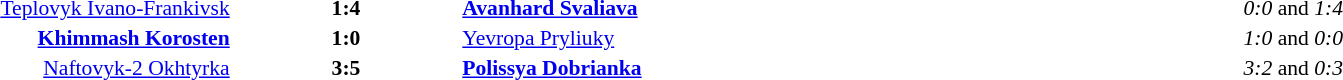<table width=100% cellspacing=1>
<tr>
<th width=20%></th>
<th width=12%></th>
<th width=20%></th>
<th></th>
</tr>
<tr style=font-size:90%>
<td align=right><a href='#'>Teplovyk Ivano-Frankivsk</a></td>
<td align=center><strong>1:4</strong></td>
<td><strong><a href='#'>Avanhard Svaliava</a></strong></td>
<td align=center><em>0:0</em> and <em>1:4</em></td>
</tr>
<tr style=font-size:90%>
<td align=right><strong><a href='#'>Khimmash Korosten</a></strong></td>
<td align=center><strong>1:0</strong></td>
<td><a href='#'>Yevropa Pryliuky</a></td>
<td align=center><em>1:0</em> and <em>0:0</em></td>
</tr>
<tr style=font-size:90%>
<td align=right><a href='#'>Naftovyk-2 Okhtyrka</a></td>
<td align=center><strong>3:5</strong></td>
<td><strong><a href='#'>Polissya Dobrianka</a></strong></td>
<td align=center><em>3:2</em> and <em>0:3</em></td>
</tr>
</table>
